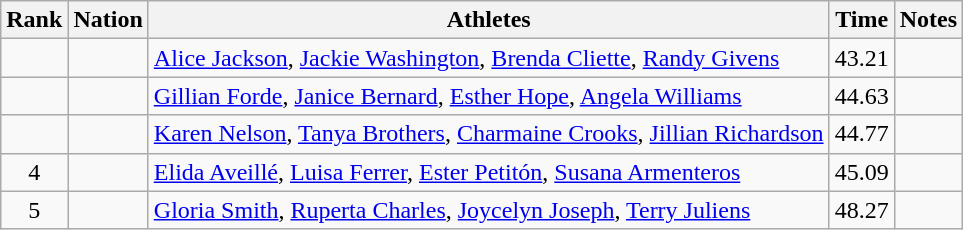<table class="wikitable sortable" style="text-align:center;">
<tr>
<th>Rank</th>
<th>Nation</th>
<th>Athletes</th>
<th>Time</th>
<th>Notes</th>
</tr>
<tr>
<td></td>
<td align=left></td>
<td align=left><a href='#'>Alice Jackson</a>, <a href='#'>Jackie Washington</a>, <a href='#'>Brenda Cliette</a>, <a href='#'>Randy Givens</a></td>
<td>43.21</td>
<td></td>
</tr>
<tr>
<td></td>
<td align=left></td>
<td align=left><a href='#'>Gillian Forde</a>, <a href='#'>Janice Bernard</a>, <a href='#'>Esther Hope</a>, <a href='#'>Angela Williams</a></td>
<td>44.63</td>
<td></td>
</tr>
<tr>
<td></td>
<td align=left></td>
<td align=left><a href='#'>Karen Nelson</a>, <a href='#'>Tanya Brothers</a>, <a href='#'>Charmaine Crooks</a>, <a href='#'>Jillian Richardson</a></td>
<td>44.77</td>
<td></td>
</tr>
<tr>
<td>4</td>
<td align=left></td>
<td align=left><a href='#'>Elida Aveillé</a>, <a href='#'>Luisa Ferrer</a>, <a href='#'>Ester Petitón</a>, <a href='#'>Susana Armenteros</a></td>
<td>45.09</td>
<td></td>
</tr>
<tr>
<td>5</td>
<td align=left></td>
<td align=left><a href='#'>Gloria Smith</a>, <a href='#'>Ruperta Charles</a>, <a href='#'>Joycelyn Joseph</a>, <a href='#'>Terry Juliens</a></td>
<td>48.27</td>
<td></td>
</tr>
</table>
